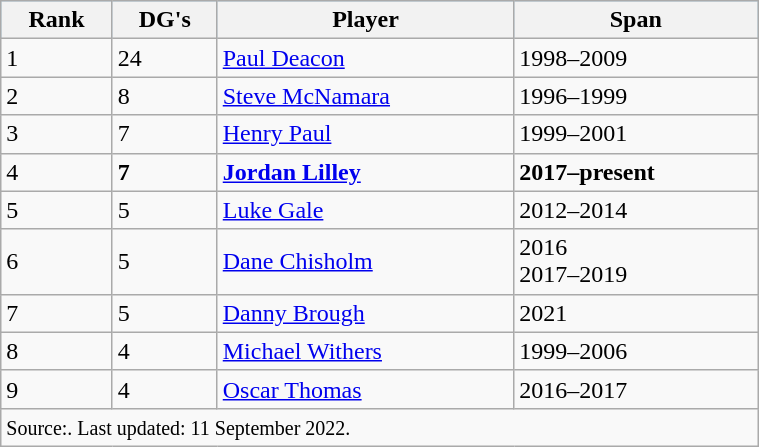<table class="wikitable" style="width:40%;">
<tr style="background:#87cefa;">
<th>Rank</th>
<th>DG's</th>
<th>Player</th>
<th>Span</th>
</tr>
<tr>
<td>1</td>
<td>24</td>
<td> <a href='#'>Paul Deacon</a></td>
<td>1998–2009</td>
</tr>
<tr>
<td>2</td>
<td>8</td>
<td> <a href='#'>Steve McNamara</a></td>
<td>1996–1999</td>
</tr>
<tr>
<td>3</td>
<td>7</td>
<td> <a href='#'>Henry Paul</a></td>
<td>1999–2001</td>
</tr>
<tr>
<td>4</td>
<td><strong>7</strong></td>
<td> <strong><a href='#'>Jordan Lilley</a></strong></td>
<td><strong>2017–present</strong></td>
</tr>
<tr>
<td>5</td>
<td>5</td>
<td> <a href='#'>Luke Gale</a></td>
<td>2012–2014</td>
</tr>
<tr>
<td>6</td>
<td>5</td>
<td> <a href='#'>Dane Chisholm</a></td>
<td>2016 <br> 2017–2019</td>
</tr>
<tr>
<td>7</td>
<td>5</td>
<td> <a href='#'>Danny Brough</a></td>
<td>2021</td>
</tr>
<tr>
<td>8</td>
<td>4</td>
<td> <a href='#'>Michael Withers</a></td>
<td>1999–2006</td>
</tr>
<tr>
<td>9</td>
<td>4</td>
<td> <a href='#'>Oscar Thomas</a></td>
<td>2016–2017</td>
</tr>
<tr>
<td colspan=4><small>Source:. Last updated: 11 September 2022.</small></td>
</tr>
</table>
